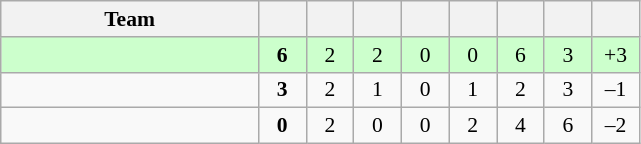<table class="wikitable" style="text-align: center; font-size: 90%;">
<tr>
<th width="165">Team</th>
<th width="25"></th>
<th width="25"></th>
<th width="25"></th>
<th width="25"></th>
<th width="25"></th>
<th width="25"></th>
<th width="25"></th>
<th width="25"></th>
</tr>
<tr bgcolor=#ccffcc>
<td align=left></td>
<td><strong>6</strong></td>
<td>2</td>
<td>2</td>
<td>0</td>
<td>0</td>
<td>6</td>
<td>3</td>
<td>+3</td>
</tr>
<tr>
<td align=left></td>
<td><strong>3</strong></td>
<td>2</td>
<td>1</td>
<td>0</td>
<td>1</td>
<td>2</td>
<td>3</td>
<td>–1</td>
</tr>
<tr>
<td align=left></td>
<td><strong>0</strong></td>
<td>2</td>
<td>0</td>
<td>0</td>
<td>2</td>
<td>4</td>
<td>6</td>
<td>–2</td>
</tr>
</table>
